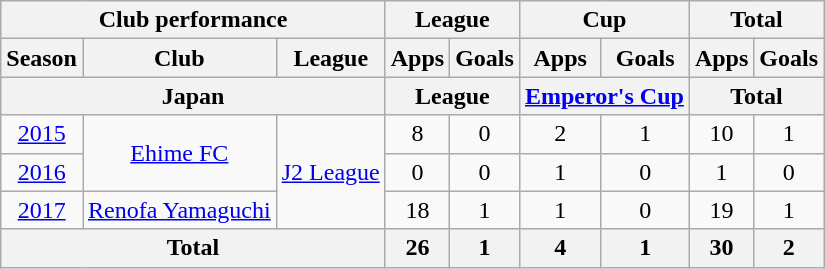<table class="wikitable" style="text-align:center;">
<tr>
<th colspan=3>Club performance</th>
<th colspan=2>League</th>
<th colspan=2>Cup</th>
<th colspan=2>Total</th>
</tr>
<tr>
<th>Season</th>
<th>Club</th>
<th>League</th>
<th>Apps</th>
<th>Goals</th>
<th>Apps</th>
<th>Goals</th>
<th>Apps</th>
<th>Goals</th>
</tr>
<tr>
<th colspan=3>Japan</th>
<th colspan=2>League</th>
<th colspan=2><a href='#'>Emperor's Cup</a></th>
<th colspan=2>Total</th>
</tr>
<tr>
<td><a href='#'>2015</a></td>
<td rowspan="2"><a href='#'>Ehime FC</a></td>
<td rowspan="3"><a href='#'>J2 League</a></td>
<td>8</td>
<td>0</td>
<td>2</td>
<td>1</td>
<td>10</td>
<td>1</td>
</tr>
<tr>
<td><a href='#'>2016</a></td>
<td>0</td>
<td>0</td>
<td>1</td>
<td>0</td>
<td>1</td>
<td>0</td>
</tr>
<tr>
<td><a href='#'>2017</a></td>
<td><a href='#'>Renofa Yamaguchi</a></td>
<td>18</td>
<td>1</td>
<td>1</td>
<td>0</td>
<td>19</td>
<td>1</td>
</tr>
<tr>
<th colspan=3>Total</th>
<th>26</th>
<th>1</th>
<th>4</th>
<th>1</th>
<th>30</th>
<th>2</th>
</tr>
</table>
